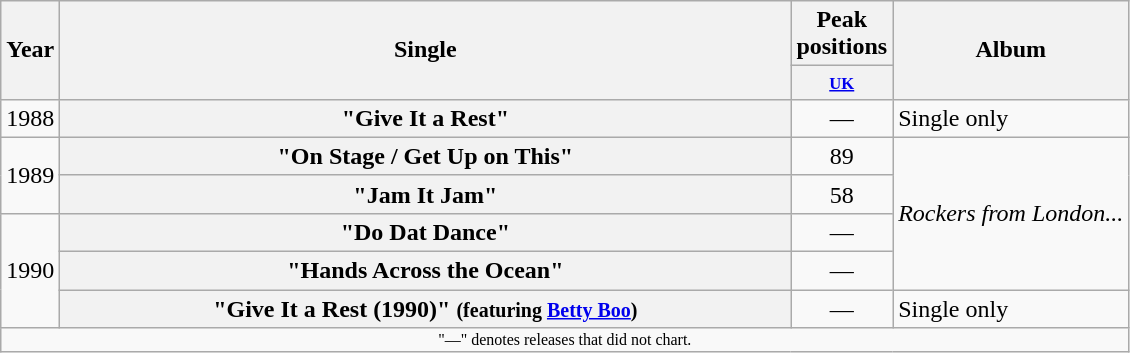<table class="wikitable plainrowheaders" style="text-align:center;">
<tr>
<th rowspan="2">Year</th>
<th rowspan="2" style="width:30em;">Single</th>
<th>Peak positions</th>
<th rowspan="2">Album</th>
</tr>
<tr style="font-size:smaller;">
<th style="width:35px;"><small><a href='#'>UK</a></small><br></th>
</tr>
<tr>
<td>1988</td>
<th scope="row">"Give It a Rest"</th>
<td>—</td>
<td style="text-align:left;">Single only</td>
</tr>
<tr>
<td rowspan="2">1989</td>
<th scope="row">"On Stage / Get Up on This"</th>
<td>89</td>
<td style="text-align:left;" rowspan="4"><em>Rockers from London...</em></td>
</tr>
<tr>
<th scope="row">"Jam It Jam"</th>
<td>58</td>
</tr>
<tr>
<td rowspan="3">1990</td>
<th scope="row">"Do Dat Dance"</th>
<td>—</td>
</tr>
<tr>
<th scope="row">"Hands Across the Ocean"</th>
<td>—</td>
</tr>
<tr>
<th scope="row">"Give It a Rest (1990)" <small>(featuring <a href='#'>Betty Boo</a>)</small></th>
<td>—</td>
<td style="text-align:left;">Single only</td>
</tr>
<tr>
<td colspan="15" style="text-align:center; font-size:8pt;">"—" denotes releases that did not chart.</td>
</tr>
</table>
